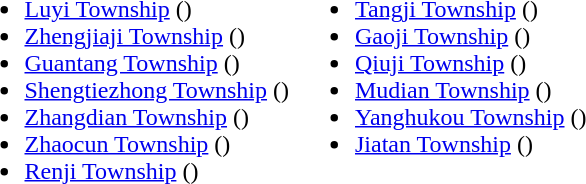<table>
<tr>
<td valign="top"><br><ul><li><a href='#'>Luyi Township</a> ()</li><li><a href='#'>Zhengjiaji Township</a> ()</li><li><a href='#'>Guantang Township</a> ()</li><li><a href='#'>Shengtiezhong Township</a> ()</li><li><a href='#'>Zhangdian Township</a> ()</li><li><a href='#'>Zhaocun Township</a> ()</li><li><a href='#'>Renji Township</a> ()</li></ul></td>
<td valign="top"><br><ul><li><a href='#'>Tangji Township</a> ()</li><li><a href='#'>Gaoji Township</a> ()</li><li><a href='#'>Qiuji Township</a> ()</li><li><a href='#'>Mudian Township</a> ()</li><li><a href='#'>Yanghukou Township</a> ()</li><li><a href='#'>Jiatan Township</a> ()</li></ul></td>
</tr>
</table>
